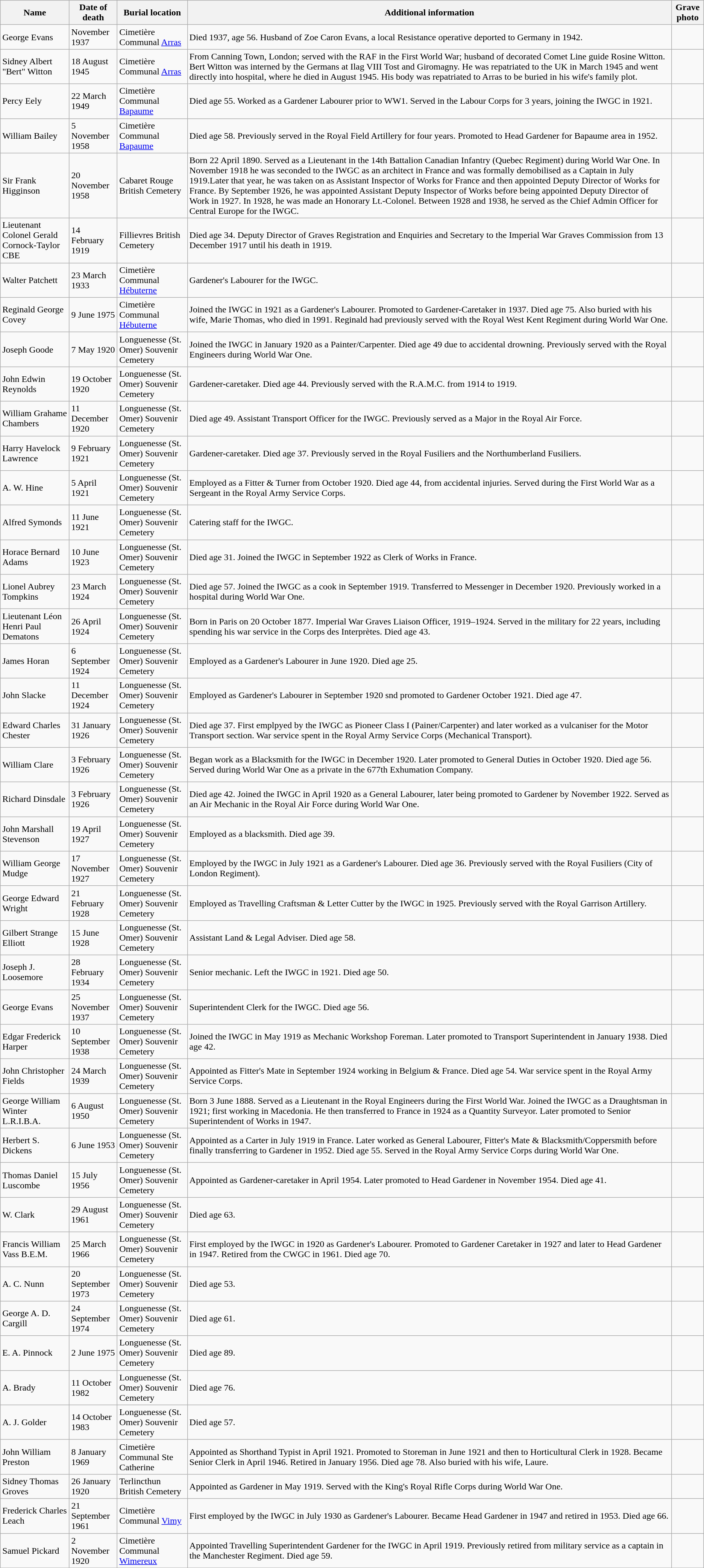<table class="wikitable">
<tr>
<th>Name</th>
<th>Date of death</th>
<th>Burial location</th>
<th>Additional information</th>
<th>Grave photo</th>
</tr>
<tr>
<td>George Evans</td>
<td>November 1937</td>
<td>Cimetière Communal <a href='#'>Arras</a></td>
<td>Died 1937, age 56. Husband of Zoe Caron Evans, a local Resistance operative deported to Germany in 1942.</td>
<td></td>
</tr>
<tr>
<td>Sidney Albert "Bert" Witton</td>
<td>18 August 1945</td>
<td>Cimetière Communal <a href='#'>Arras</a></td>
<td>From Canning Town, London; served with the RAF in the First World War; husband of decorated Comet Line guide Rosine Witton. Bert Witton was interned by the Germans at Ilag VIII Tost and Giromagny. He was repatriated to the UK in March 1945 and went directly into hospital, where he died in August 1945. His body was repatriated to Arras to be buried in his wife's family plot.</td>
<td></td>
</tr>
<tr>
<td>Percy Eely</td>
<td>22 March 1949</td>
<td>Cimetière Communal <a href='#'>Bapaume</a></td>
<td>Died age 55. Worked as a Gardener Labourer prior to WW1. Served in the Labour Corps for 3 years, joining the IWGC in 1921.</td>
<td></td>
</tr>
<tr>
<td>William Bailey</td>
<td>5 November 1958</td>
<td>Cimetière Communal <a href='#'>Bapaume</a></td>
<td>Died age 58. Previously served in the Royal Field Artillery for four years. Promoted to Head Gardener for Bapaume area in 1952.</td>
<td></td>
</tr>
<tr>
<td>Sir Frank Higginson</td>
<td>20 November 1958</td>
<td>Cabaret Rouge British Cemetery</td>
<td>Born 22 April 1890. Served as a Lieutenant in the 14th Battalion Canadian Infantry (Quebec Regiment) during World War One. In November 1918 he was seconded to the IWGC as an architect in France and was formally demobilised as a Captain in July 1919.Later that year, he was taken on as Assistant Inspector of Works for France and then appointed Deputy Director of Works for France. By September 1926, he was appointed Assistant Deputy Inspector of Works before being appointed Deputy Director of Work in 1927. In 1928, he was made an Honorary Lt.-Colonel. Between 1928 and 1938, he served as the Chief Admin Officer for Central Europe for the IWGC.</td>
<td></td>
</tr>
<tr>
<td>Lieutenant Colonel Gerald Cornock-Taylor CBE</td>
<td>14 February 1919</td>
<td>Fillievres British Cemetery</td>
<td>Died age 34. Deputy Director of Graves Registration and Enquiries and Secretary to the Imperial War Graves Commission from 13 December 1917 until his death in 1919.</td>
<td></td>
</tr>
<tr>
<td>Walter Patchett</td>
<td>23 March 1933</td>
<td>Cimetière Communal <a href='#'>Hébuterne</a></td>
<td>Gardener's Labourer for the IWGC.</td>
<td></td>
</tr>
<tr>
<td>Reginald George Covey</td>
<td>9 June 1975</td>
<td>Cimetière Communal <a href='#'>Hébuterne</a></td>
<td>Joined the IWGC in 1921 as a Gardener's Labourer. Promoted to Gardener-Caretaker in 1937. Died age 75. Also buried with his wife, Marie Thomas, who died in 1991. Reginald had previously served with the Royal West Kent Regiment during World War One.</td>
<td></td>
</tr>
<tr>
<td>Joseph Goode</td>
<td>7 May 1920</td>
<td>Longuenesse (St. Omer) Souvenir Cemetery</td>
<td>Joined the IWGC in January 1920 as a Painter/Carpenter. Died age 49 due to accidental drowning. Previously served with the Royal Engineers during World War One.</td>
<td></td>
</tr>
<tr>
<td>John Edwin Reynolds</td>
<td>19 October 1920</td>
<td>Longuenesse (St. Omer) Souvenir Cemetery</td>
<td>Gardener-caretaker. Died age 44. Previously served with the R.A.M.C. from 1914 to 1919.</td>
<td></td>
</tr>
<tr>
<td>William Grahame Chambers</td>
<td>11 December 1920</td>
<td>Longuenesse (St. Omer) Souvenir Cemetery</td>
<td>Died age 49. Assistant Transport Officer for the IWGC. Previously served as a Major in the Royal Air Force.</td>
<td></td>
</tr>
<tr>
<td>Harry Havelock Lawrence</td>
<td>9 February 1921</td>
<td>Longuenesse (St. Omer) Souvenir Cemetery</td>
<td>Gardener-caretaker. Died age 37. Previously served in the Royal Fusiliers and the Northumberland Fusiliers.</td>
<td></td>
</tr>
<tr>
<td>A. W. Hine</td>
<td>5 April 1921</td>
<td>Longuenesse (St. Omer) Souvenir Cemetery</td>
<td>Employed as a Fitter & Turner from October 1920. Died age 44, from accidental injuries. Served during the First World War as a Sergeant in the Royal Army Service Corps.</td>
<td></td>
</tr>
<tr>
<td>Alfred Symonds</td>
<td>11 June 1921</td>
<td>Longuenesse (St. Omer) Souvenir Cemetery</td>
<td>Catering staff for the IWGC.</td>
<td></td>
</tr>
<tr>
<td>Horace Bernard Adams</td>
<td>10 June 1923</td>
<td>Longuenesse (St. Omer) Souvenir Cemetery</td>
<td>Died age 31. Joined the IWGC in September 1922 as Clerk of Works in France.</td>
<td></td>
</tr>
<tr>
<td>Lionel Aubrey Tompkins</td>
<td>23 March 1924</td>
<td>Longuenesse (St. Omer) Souvenir Cemetery</td>
<td>Died age 57. Joined the IWGC as a cook in September 1919. Transferred to Messenger in December 1920. Previously worked in a hospital during World War One.</td>
<td></td>
</tr>
<tr>
<td>Lieutenant Léon Henri Paul Dematons</td>
<td>26 April 1924</td>
<td>Longuenesse (St. Omer) Souvenir Cemetery</td>
<td>Born in Paris on 20 October 1877. Imperial War Graves Liaison Officer, 1919–1924. Served in the military for 22 years, including spending his war service in the Corps des Interprètes. Died age 43.</td>
<td></td>
</tr>
<tr>
<td>James Horan</td>
<td>6 September 1924</td>
<td>Longuenesse (St. Omer) Souvenir Cemetery</td>
<td>Employed as a Gardener's Labourer in June 1920. Died age 25.</td>
<td></td>
</tr>
<tr>
<td>John Slacke</td>
<td>11 December 1924</td>
<td>Longuenesse (St. Omer) Souvenir Cemetery</td>
<td>Employed as Gardener's Labourer in September 1920 snd promoted to Gardener October 1921. Died age 47.</td>
<td></td>
</tr>
<tr>
<td>Edward Charles Chester</td>
<td>31 January 1926</td>
<td>Longuenesse (St. Omer) Souvenir Cemetery</td>
<td>Died age 37. First emplpyed by the IWGC as Pioneer Class I (Painer/Carpenter) and later worked as a vulcaniser for the Motor Transport section. War service spent in the Royal Army Service Corps (Mechanical Transport).</td>
<td></td>
</tr>
<tr>
<td>William Clare</td>
<td>3 February 1926</td>
<td>Longuenesse (St. Omer) Souvenir Cemetery</td>
<td>Began work as a Blacksmith for the IWGC in December 1920. Later promoted to General Duties in October 1920. Died age 56. Served during World War One as a private in the 677th Exhumation Company.</td>
<td></td>
</tr>
<tr>
<td>Richard Dinsdale</td>
<td>3 February 1926</td>
<td>Longuenesse (St. Omer) Souvenir Cemetery</td>
<td>Died age 42. Joined the IWGC in April 1920 as a General Labourer, later being promoted to Gardener by November 1922. Served as an Air Mechanic in the Royal Air Force during World War One.</td>
<td></td>
</tr>
<tr>
<td>John Marshall Stevenson</td>
<td>19 April 1927</td>
<td>Longuenesse (St. Omer) Souvenir Cemetery</td>
<td>Employed as a blacksmith. Died age 39.</td>
<td></td>
</tr>
<tr>
<td>William George Mudge</td>
<td>17 November 1927</td>
<td>Longuenesse (St. Omer) Souvenir Cemetery</td>
<td>Employed by the IWGC in July 1921 as a Gardener's Labourer. Died age 36. Previously served with the Royal Fusiliers (City of London Regiment).</td>
<td></td>
</tr>
<tr>
<td>George Edward Wright</td>
<td>21 February 1928</td>
<td>Longuenesse (St. Omer) Souvenir Cemetery</td>
<td>Employed as Travelling Craftsman & Letter Cutter by the IWGC in 1925. Previously served with the Royal Garrison Artillery.</td>
<td></td>
</tr>
<tr>
<td>Gilbert Strange Elliott</td>
<td>15 June 1928</td>
<td>Longuenesse (St. Omer) Souvenir Cemetery</td>
<td>Assistant Land & Legal Adviser. Died age 58.</td>
<td></td>
</tr>
<tr>
<td>Joseph J. Loosemore</td>
<td>28 February 1934</td>
<td>Longuenesse (St. Omer) Souvenir Cemetery</td>
<td>Senior mechanic. Left the IWGC in 1921. Died age 50.</td>
<td></td>
</tr>
<tr>
<td>George Evans</td>
<td>25 November 1937</td>
<td>Longuenesse (St. Omer) Souvenir Cemetery</td>
<td>Superintendent Clerk for the IWGC. Died age 56.</td>
<td></td>
</tr>
<tr>
<td>Edgar Frederick Harper</td>
<td>10 September 1938</td>
<td>Longuenesse (St. Omer) Souvenir Cemetery</td>
<td>Joined the IWGC in May 1919 as Mechanic Workshop Foreman. Later promoted to Transport Superintendent in January 1938. Died age 42.</td>
<td></td>
</tr>
<tr>
<td>John Christopher Fields</td>
<td>24 March 1939</td>
<td>Longuenesse (St. Omer) Souvenir Cemetery</td>
<td>Appointed as Fitter's Mate in September 1924 working in Belgium & France. Died age 54. War service spent in the Royal Army Service Corps.</td>
<td></td>
</tr>
<tr>
<td>George William Winter L.R.I.B.A.</td>
<td>6 August 1950</td>
<td>Longuenesse (St. Omer) Souvenir Cemetery</td>
<td>Born 3 June 1888. Served as a Lieutenant in the Royal Engineers during the First World War. Joined the IWGC as a Draughtsman in 1921; first working in Macedonia. He then transferred to France in 1924 as a Quantity Surveyor. Later promoted to Senior Superintendent of Works in 1947.</td>
<td></td>
</tr>
<tr>
<td>Herbert S. Dickens</td>
<td>6 June 1953</td>
<td>Longuenesse (St. Omer) Souvenir Cemetery</td>
<td>Appointed as a Carter in July 1919 in France. Later worked as General Labourer, Fitter's Mate & Blacksmith/Coppersmith before finally transferring to Gardener in 1952. Died age 55. Served in the Royal Army Service Corps during World War One.</td>
<td></td>
</tr>
<tr>
<td>Thomas Daniel Luscombe</td>
<td>15 July 1956</td>
<td>Longuenesse (St. Omer) Souvenir Cemetery</td>
<td>Appointed as Gardener-caretaker in April 1954. Later promoted to Head Gardener in November 1954. Died age 41.</td>
<td></td>
</tr>
<tr>
<td>W. Clark</td>
<td>29 August 1961</td>
<td>Longuenesse (St. Omer) Souvenir Cemetery</td>
<td>Died age 63.</td>
<td></td>
</tr>
<tr>
<td>Francis William Vass B.E.M.</td>
<td>25 March 1966</td>
<td>Longuenesse (St. Omer) Souvenir Cemetery</td>
<td>First employed by the IWGC in 1920 as Gardener's Labourer. Promoted to Gardener Caretaker in 1927 and later to Head Gardener in 1947. Retired from the CWGC in 1961. Died age 70.</td>
<td></td>
</tr>
<tr>
<td>A. C. Nunn</td>
<td>20 September 1973</td>
<td>Longuenesse (St. Omer) Souvenir Cemetery</td>
<td>Died age 53.</td>
<td></td>
</tr>
<tr>
<td>George A. D. Cargill</td>
<td>24 September 1974</td>
<td>Longuenesse (St. Omer) Souvenir Cemetery</td>
<td>Died age 61.</td>
<td></td>
</tr>
<tr>
<td>E. A. Pinnock</td>
<td>2 June 1975</td>
<td>Longuenesse (St. Omer) Souvenir Cemetery</td>
<td>Died age 89.</td>
<td></td>
</tr>
<tr>
<td>A. Brady</td>
<td>11 October 1982</td>
<td>Longuenesse (St. Omer) Souvenir Cemetery</td>
<td>Died age 76.</td>
<td></td>
</tr>
<tr>
<td>A. J. Golder</td>
<td>14 October 1983</td>
<td>Longuenesse (St. Omer) Souvenir Cemetery</td>
<td>Died age 57.</td>
<td></td>
</tr>
<tr>
<td>John William Preston</td>
<td>8 January 1969</td>
<td>Cimetière Communal Ste Catherine</td>
<td>Appointed as Shorthand Typist in April 1921. Promoted to Storeman in June 1921 and then to Horticultural Clerk in 1928. Became Senior Clerk in April 1946. Retired in January 1956. Died age 78. Also buried with his wife, Laure.</td>
<td></td>
</tr>
<tr>
<td>Sidney Thomas Groves</td>
<td>26 January 1920</td>
<td>Terlincthun British Cemetery</td>
<td>Appointed as Gardener in May 1919. Served with the King's Royal Rifle Corps during World War One.</td>
<td></td>
</tr>
<tr>
<td>Frederick Charles Leach</td>
<td>21 September 1961</td>
<td>Cimetière Communal <a href='#'>Vimy</a></td>
<td>First employed by the IWGC in July 1930 as Gardener's Labourer. Became Head Gardener in 1947 and retired in 1953. Died age 66.</td>
<td></td>
</tr>
<tr>
<td>Samuel Pickard</td>
<td>2 November 1920</td>
<td>Cimetière Communal <a href='#'>Wimereux</a></td>
<td>Appointed Travelling Superintendent Gardener for the IWGC in April 1919. Previously retired from military service as a captain in the Manchester Regiment. Died age 59.</td>
<td></td>
</tr>
</table>
